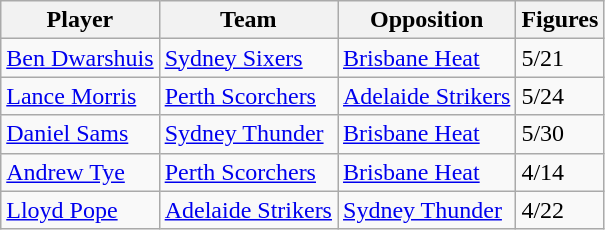<table class="wikitable">
<tr>
<th>Player</th>
<th>Team</th>
<th>Opposition</th>
<th>Figures</th>
</tr>
<tr>
<td><a href='#'>Ben Dwarshuis</a></td>
<td><a href='#'>Sydney Sixers</a></td>
<td><a href='#'>Brisbane Heat</a></td>
<td>5/21</td>
</tr>
<tr>
<td><a href='#'>Lance Morris</a></td>
<td><a href='#'>Perth Scorchers</a></td>
<td><a href='#'>Adelaide Strikers</a></td>
<td>5/24</td>
</tr>
<tr>
<td><a href='#'>Daniel Sams</a></td>
<td><a href='#'>Sydney Thunder</a></td>
<td><a href='#'>Brisbane Heat</a></td>
<td>5/30</td>
</tr>
<tr>
<td><a href='#'>Andrew Tye</a></td>
<td><a href='#'>Perth Scorchers</a></td>
<td><a href='#'>Brisbane Heat</a></td>
<td>4/14</td>
</tr>
<tr>
<td><a href='#'>Lloyd Pope</a></td>
<td><a href='#'>Adelaide Strikers</a></td>
<td><a href='#'>Sydney Thunder</a></td>
<td>4/22</td>
</tr>
</table>
